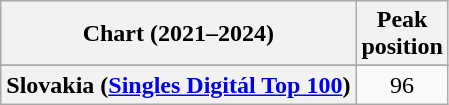<table class="wikitable plainrowheaders" style="text-align:center">
<tr>
<th scope="col">Chart (2021–2024)</th>
<th scope="col">Peak<br>position</th>
</tr>
<tr>
</tr>
<tr>
<th scope="row">Slovakia (<a href='#'>Singles Digitál Top 100</a>)</th>
<td>96</td>
</tr>
</table>
